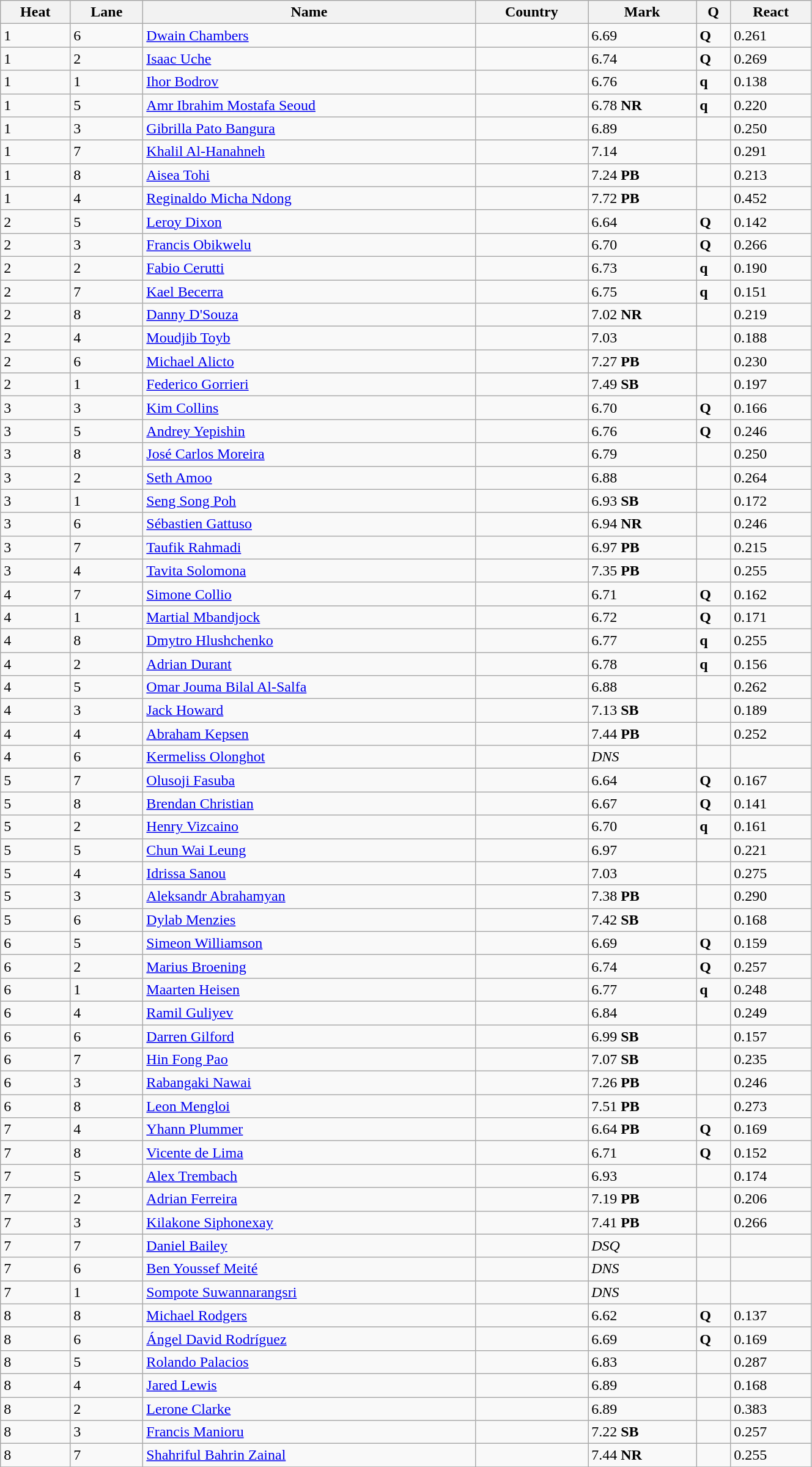<table class="wikitable sortable" width=70%>
<tr>
<th>Heat</th>
<th>Lane</th>
<th>Name</th>
<th>Country</th>
<th>Mark</th>
<th>Q</th>
<th>React</th>
</tr>
<tr>
<td>1</td>
<td>6</td>
<td><a href='#'>Dwain Chambers</a></td>
<td></td>
<td>6.69</td>
<td><strong>Q</strong></td>
<td>0.261</td>
</tr>
<tr>
<td>1</td>
<td>2</td>
<td><a href='#'>Isaac Uche</a></td>
<td></td>
<td>6.74</td>
<td><strong>Q</strong></td>
<td>0.269</td>
</tr>
<tr>
<td>1</td>
<td>1</td>
<td><a href='#'>Ihor Bodrov</a></td>
<td></td>
<td>6.76</td>
<td><strong>q</strong></td>
<td>0.138</td>
</tr>
<tr>
<td>1</td>
<td>5</td>
<td><a href='#'>Amr Ibrahim Mostafa Seoud</a></td>
<td></td>
<td>6.78 <strong>NR</strong></td>
<td><strong>q</strong></td>
<td>0.220</td>
</tr>
<tr>
<td>1</td>
<td>3</td>
<td><a href='#'>Gibrilla Pato Bangura</a></td>
<td></td>
<td>6.89</td>
<td></td>
<td>0.250</td>
</tr>
<tr>
<td>1</td>
<td>7</td>
<td><a href='#'>Khalil Al-Hanahneh</a></td>
<td></td>
<td>7.14</td>
<td></td>
<td>0.291</td>
</tr>
<tr>
<td>1</td>
<td>8</td>
<td><a href='#'>Aisea Tohi</a></td>
<td></td>
<td>7.24 <strong>PB</strong></td>
<td></td>
<td>0.213</td>
</tr>
<tr>
<td>1</td>
<td>4</td>
<td><a href='#'>Reginaldo Micha Ndong</a></td>
<td></td>
<td>7.72 <strong>PB</strong></td>
<td></td>
<td>0.452</td>
</tr>
<tr>
<td>2</td>
<td>5</td>
<td><a href='#'>Leroy Dixon</a></td>
<td></td>
<td>6.64</td>
<td><strong>Q</strong></td>
<td>0.142</td>
</tr>
<tr>
<td>2</td>
<td>3</td>
<td><a href='#'>Francis Obikwelu</a></td>
<td></td>
<td>6.70</td>
<td><strong>Q</strong></td>
<td>0.266</td>
</tr>
<tr>
<td>2</td>
<td>2</td>
<td><a href='#'>Fabio Cerutti</a></td>
<td></td>
<td>6.73</td>
<td><strong>q</strong></td>
<td>0.190</td>
</tr>
<tr>
<td>2</td>
<td>7</td>
<td><a href='#'>Kael Becerra</a></td>
<td></td>
<td>6.75</td>
<td><strong>q</strong></td>
<td>0.151</td>
</tr>
<tr>
<td>2</td>
<td>8</td>
<td><a href='#'>Danny D'Souza</a></td>
<td></td>
<td>7.02 <strong>NR</strong></td>
<td></td>
<td>0.219</td>
</tr>
<tr>
<td>2</td>
<td>4</td>
<td><a href='#'>Moudjib Toyb</a></td>
<td></td>
<td>7.03</td>
<td></td>
<td>0.188</td>
</tr>
<tr>
<td>2</td>
<td>6</td>
<td><a href='#'>Michael Alicto</a></td>
<td></td>
<td>7.27 <strong>PB</strong></td>
<td></td>
<td>0.230</td>
</tr>
<tr>
<td>2</td>
<td>1</td>
<td><a href='#'>Federico Gorrieri</a></td>
<td></td>
<td>7.49 <strong>SB</strong></td>
<td></td>
<td>0.197</td>
</tr>
<tr>
<td>3</td>
<td>3</td>
<td><a href='#'>Kim Collins</a></td>
<td></td>
<td>6.70</td>
<td><strong>Q</strong></td>
<td>0.166</td>
</tr>
<tr>
<td>3</td>
<td>5</td>
<td><a href='#'>Andrey Yepishin</a></td>
<td></td>
<td>6.76</td>
<td><strong>Q</strong></td>
<td>0.246</td>
</tr>
<tr>
<td>3</td>
<td>8</td>
<td><a href='#'>José Carlos Moreira</a></td>
<td></td>
<td>6.79</td>
<td></td>
<td>0.250</td>
</tr>
<tr>
<td>3</td>
<td>2</td>
<td><a href='#'>Seth Amoo</a></td>
<td></td>
<td>6.88</td>
<td></td>
<td>0.264</td>
</tr>
<tr>
<td>3</td>
<td>1</td>
<td><a href='#'>Seng Song Poh</a></td>
<td></td>
<td>6.93 <strong>SB</strong></td>
<td></td>
<td>0.172</td>
</tr>
<tr>
<td>3</td>
<td>6</td>
<td><a href='#'>Sébastien Gattuso</a></td>
<td></td>
<td>6.94 <strong>NR</strong></td>
<td></td>
<td>0.246</td>
</tr>
<tr>
<td>3</td>
<td>7</td>
<td><a href='#'>Taufik Rahmadi</a></td>
<td></td>
<td>6.97 <strong>PB</strong></td>
<td></td>
<td>0.215</td>
</tr>
<tr>
<td>3</td>
<td>4</td>
<td><a href='#'>Tavita Solomona</a></td>
<td></td>
<td>7.35 <strong>PB</strong></td>
<td></td>
<td>0.255</td>
</tr>
<tr>
<td>4</td>
<td>7</td>
<td><a href='#'>Simone Collio</a></td>
<td></td>
<td>6.71</td>
<td><strong>Q</strong></td>
<td>0.162</td>
</tr>
<tr>
<td>4</td>
<td>1</td>
<td><a href='#'>Martial Mbandjock</a></td>
<td></td>
<td>6.72</td>
<td><strong>Q</strong></td>
<td>0.171</td>
</tr>
<tr>
<td>4</td>
<td>8</td>
<td><a href='#'>Dmytro Hlushchenko</a></td>
<td></td>
<td>6.77</td>
<td><strong>q</strong></td>
<td>0.255</td>
</tr>
<tr>
<td>4</td>
<td>2</td>
<td><a href='#'>Adrian Durant</a></td>
<td></td>
<td>6.78</td>
<td><strong>q</strong></td>
<td>0.156</td>
</tr>
<tr>
<td>4</td>
<td>5</td>
<td><a href='#'>Omar Jouma Bilal Al-Salfa</a></td>
<td></td>
<td>6.88</td>
<td></td>
<td>0.262</td>
</tr>
<tr>
<td>4</td>
<td>3</td>
<td><a href='#'>Jack Howard</a></td>
<td></td>
<td>7.13 <strong>SB</strong></td>
<td></td>
<td>0.189</td>
</tr>
<tr>
<td>4</td>
<td>4</td>
<td><a href='#'>Abraham Kepsen</a></td>
<td></td>
<td>7.44 <strong>PB</strong></td>
<td></td>
<td>0.252</td>
</tr>
<tr>
<td>4</td>
<td>6</td>
<td><a href='#'>Kermeliss Olonghot</a></td>
<td></td>
<td><em>DNS</em></td>
<td></td>
<td></td>
</tr>
<tr>
<td>5</td>
<td>7</td>
<td><a href='#'>Olusoji Fasuba</a></td>
<td></td>
<td>6.64</td>
<td><strong>Q</strong></td>
<td>0.167</td>
</tr>
<tr>
<td>5</td>
<td>8</td>
<td><a href='#'>Brendan Christian</a></td>
<td></td>
<td>6.67</td>
<td><strong>Q</strong></td>
<td>0.141</td>
</tr>
<tr>
<td>5</td>
<td>2</td>
<td><a href='#'>Henry Vizcaino</a></td>
<td></td>
<td>6.70</td>
<td><strong>q</strong></td>
<td>0.161</td>
</tr>
<tr>
<td>5</td>
<td>5</td>
<td><a href='#'>Chun Wai Leung</a></td>
<td></td>
<td>6.97</td>
<td></td>
<td>0.221</td>
</tr>
<tr>
<td>5</td>
<td>4</td>
<td><a href='#'>Idrissa Sanou</a></td>
<td></td>
<td>7.03</td>
<td></td>
<td>0.275</td>
</tr>
<tr>
<td>5</td>
<td>3</td>
<td><a href='#'>Aleksandr Abrahamyan</a></td>
<td></td>
<td>7.38 <strong>PB</strong></td>
<td></td>
<td>0.290</td>
</tr>
<tr>
<td>5</td>
<td>6</td>
<td><a href='#'>Dylab Menzies</a></td>
<td></td>
<td>7.42 <strong>SB</strong></td>
<td></td>
<td>0.168</td>
</tr>
<tr>
<td>6</td>
<td>5</td>
<td><a href='#'>Simeon Williamson</a></td>
<td></td>
<td>6.69</td>
<td><strong>Q</strong></td>
<td>0.159</td>
</tr>
<tr>
<td>6</td>
<td>2</td>
<td><a href='#'>Marius Broening</a></td>
<td></td>
<td>6.74</td>
<td><strong>Q</strong></td>
<td>0.257</td>
</tr>
<tr>
<td>6</td>
<td>1</td>
<td><a href='#'>Maarten Heisen</a></td>
<td></td>
<td>6.77</td>
<td><strong>q</strong></td>
<td>0.248</td>
</tr>
<tr>
<td>6</td>
<td>4</td>
<td><a href='#'>Ramil Guliyev</a></td>
<td></td>
<td>6.84</td>
<td></td>
<td>0.249</td>
</tr>
<tr>
<td>6</td>
<td>6</td>
<td><a href='#'>Darren Gilford</a></td>
<td></td>
<td>6.99 <strong>SB</strong></td>
<td></td>
<td>0.157</td>
</tr>
<tr>
<td>6</td>
<td>7</td>
<td><a href='#'>Hin Fong Pao</a></td>
<td></td>
<td>7.07 <strong>SB</strong></td>
<td></td>
<td>0.235</td>
</tr>
<tr>
<td>6</td>
<td>3</td>
<td><a href='#'>Rabangaki Nawai</a></td>
<td></td>
<td>7.26 <strong>PB</strong></td>
<td></td>
<td>0.246</td>
</tr>
<tr>
<td>6</td>
<td>8</td>
<td><a href='#'>Leon Mengloi</a></td>
<td></td>
<td>7.51 <strong>PB</strong></td>
<td></td>
<td>0.273</td>
</tr>
<tr>
<td>7</td>
<td>4</td>
<td><a href='#'>Yhann Plummer</a></td>
<td></td>
<td>6.64 <strong>PB</strong></td>
<td><strong>Q</strong></td>
<td>0.169</td>
</tr>
<tr>
<td>7</td>
<td>8</td>
<td><a href='#'>Vicente de Lima</a></td>
<td></td>
<td>6.71</td>
<td><strong>Q</strong></td>
<td>0.152</td>
</tr>
<tr>
<td>7</td>
<td>5</td>
<td><a href='#'>Alex Trembach</a></td>
<td></td>
<td>6.93</td>
<td></td>
<td>0.174</td>
</tr>
<tr>
<td>7</td>
<td>2</td>
<td><a href='#'>Adrian Ferreira</a></td>
<td></td>
<td>7.19 <strong>PB</strong></td>
<td></td>
<td>0.206</td>
</tr>
<tr>
<td>7</td>
<td>3</td>
<td><a href='#'>Kilakone Siphonexay</a></td>
<td></td>
<td>7.41 <strong>PB</strong></td>
<td></td>
<td>0.266</td>
</tr>
<tr>
<td>7</td>
<td>7</td>
<td><a href='#'>Daniel Bailey</a></td>
<td></td>
<td><em>DSQ</em></td>
<td></td>
<td></td>
</tr>
<tr>
<td>7</td>
<td>6</td>
<td><a href='#'>Ben Youssef Meité</a></td>
<td></td>
<td><em>DNS</em></td>
<td></td>
<td></td>
</tr>
<tr>
<td>7</td>
<td>1</td>
<td><a href='#'>Sompote Suwannarangsri</a></td>
<td></td>
<td><em>DNS</em></td>
<td></td>
<td></td>
</tr>
<tr>
<td>8</td>
<td>8</td>
<td><a href='#'>Michael Rodgers</a></td>
<td></td>
<td>6.62</td>
<td><strong>Q</strong></td>
<td>0.137</td>
</tr>
<tr>
<td>8</td>
<td>6</td>
<td><a href='#'>Ángel David Rodríguez</a></td>
<td></td>
<td>6.69</td>
<td><strong>Q</strong></td>
<td>0.169</td>
</tr>
<tr>
<td>8</td>
<td>5</td>
<td><a href='#'>Rolando Palacios</a></td>
<td></td>
<td>6.83</td>
<td></td>
<td>0.287</td>
</tr>
<tr>
<td>8</td>
<td>4</td>
<td><a href='#'>Jared Lewis</a></td>
<td></td>
<td>6.89</td>
<td></td>
<td>0.168</td>
</tr>
<tr>
<td>8</td>
<td>2</td>
<td><a href='#'>Lerone Clarke</a></td>
<td></td>
<td>6.89</td>
<td></td>
<td>0.383</td>
</tr>
<tr>
<td>8</td>
<td>3</td>
<td><a href='#'>Francis Manioru</a></td>
<td></td>
<td>7.22 <strong>SB</strong></td>
<td></td>
<td>0.257</td>
</tr>
<tr>
<td>8</td>
<td>7</td>
<td><a href='#'>Shahriful Bahrin Zainal</a></td>
<td></td>
<td>7.44 <strong>NR</strong></td>
<td></td>
<td>0.255</td>
</tr>
<tr>
</tr>
</table>
